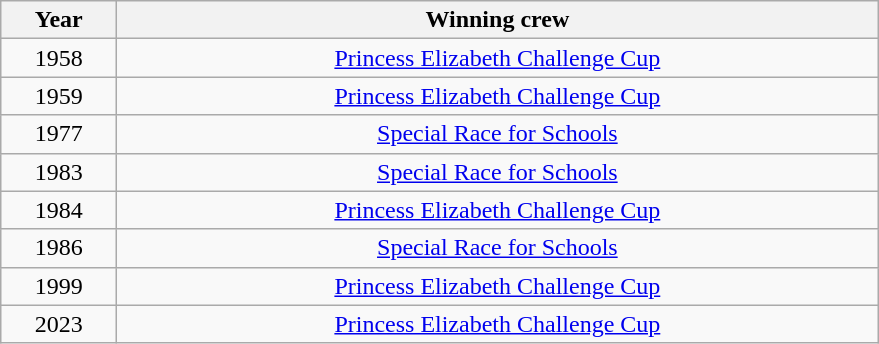<table class="wikitable" style="text-align:center">
<tr>
<th width=70>Year</th>
<th width=500>Winning crew</th>
</tr>
<tr>
<td>1958</td>
<td><a href='#'>Princess Elizabeth Challenge Cup</a></td>
</tr>
<tr>
<td>1959</td>
<td><a href='#'>Princess Elizabeth Challenge Cup</a></td>
</tr>
<tr>
<td>1977</td>
<td><a href='#'>Special Race for Schools</a></td>
</tr>
<tr>
<td>1983</td>
<td><a href='#'>Special Race for Schools</a></td>
</tr>
<tr>
<td>1984</td>
<td><a href='#'>Princess Elizabeth Challenge Cup</a></td>
</tr>
<tr>
<td>1986</td>
<td><a href='#'>Special Race for Schools</a></td>
</tr>
<tr>
<td>1999</td>
<td><a href='#'>Princess Elizabeth Challenge Cup</a></td>
</tr>
<tr>
<td>2023</td>
<td><a href='#'>Princess Elizabeth Challenge Cup</a></td>
</tr>
</table>
